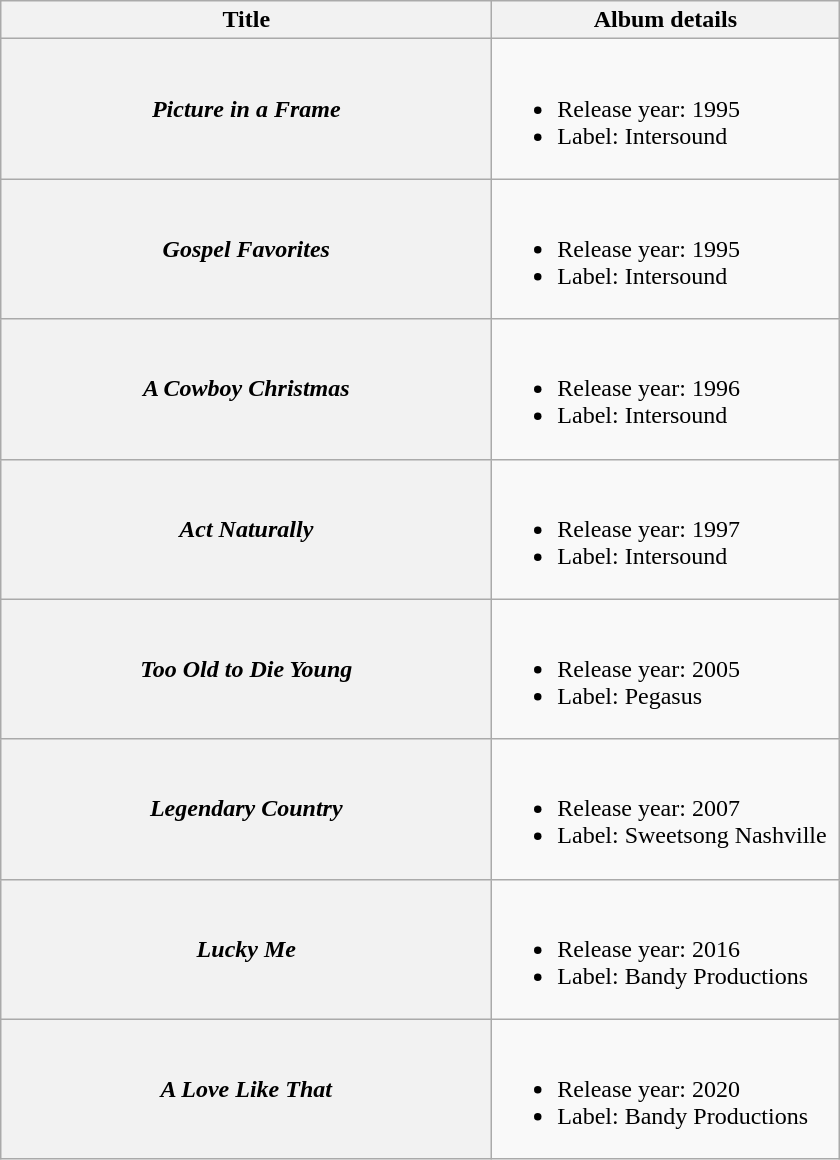<table class="wikitable plainrowheaders" style="text-align:center;">
<tr>
<th style="width:20em;">Title</th>
<th style="width:14em;">Album details</th>
</tr>
<tr>
<th scope="row"><em>Picture in a Frame</em></th>
<td align="left"><br><ul><li>Release year: 1995</li><li>Label: Intersound</li></ul></td>
</tr>
<tr>
<th scope="row"><em>Gospel Favorites</em></th>
<td align="left"><br><ul><li>Release year: 1995</li><li>Label: Intersound</li></ul></td>
</tr>
<tr>
<th scope="row"><em>A Cowboy Christmas</em></th>
<td align="left"><br><ul><li>Release year: 1996</li><li>Label: Intersound</li></ul></td>
</tr>
<tr>
<th scope="row"><em>Act Naturally</em></th>
<td align="left"><br><ul><li>Release year: 1997</li><li>Label: Intersound</li></ul></td>
</tr>
<tr>
<th scope="row"><em>Too Old to Die Young</em></th>
<td align="left"><br><ul><li>Release year: 2005</li><li>Label: Pegasus</li></ul></td>
</tr>
<tr>
<th scope="row"><em>Legendary Country</em></th>
<td align="left"><br><ul><li>Release year: 2007</li><li>Label: Sweetsong Nashville</li></ul></td>
</tr>
<tr>
<th scope="row"><em>Lucky Me</em></th>
<td align="left"><br><ul><li>Release year: 2016</li><li>Label: Bandy Productions</li></ul></td>
</tr>
<tr>
<th scope="row"><em>A Love Like That</em></th>
<td align="left"><br><ul><li>Release year: 2020</li><li>Label: Bandy Productions</li></ul></td>
</tr>
</table>
